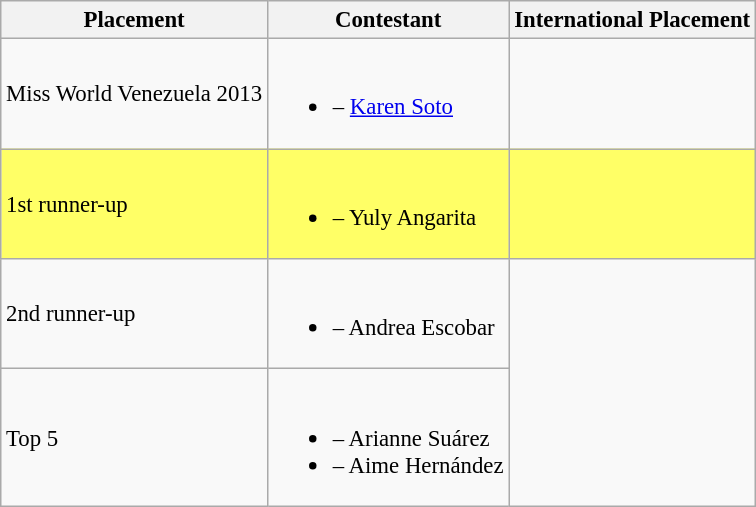<table class="wikitable sortable" style="font-size: 95%;">
<tr>
<th>Placement</th>
<th>Contestant</th>
<th>International Placement</th>
</tr>
<tr>
<td>Miss World Venezuela 2013</td>
<td><br><ul><li> – <a href='#'>Karen Soto</a></li></ul></td>
<td></td>
</tr>
<tr style="background-color:#FFFF66;">
<td>1st runner-up</td>
<td><br><ul><li> – Yuly Angarita</li></ul></td>
<td></td>
</tr>
<tr>
<td>2nd runner-up</td>
<td><br><ul><li> – Andrea Escobar</li></ul></td>
<td rowspan="2"></td>
</tr>
<tr>
<td>Top 5</td>
<td><br><ul><li> – Arianne Suárez</li><li> – Aime Hernández</li></ul></td>
</tr>
</table>
